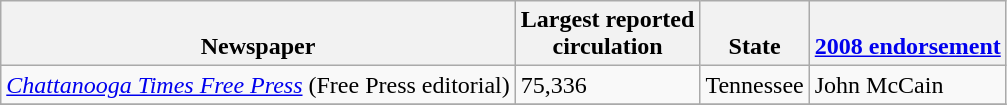<table class="wikitable sortable">
<tr valign=bottom>
<th>Newspaper</th>
<th>Largest reported<br>circulation</th>
<th>State</th>
<th><a href='#'>2008 endorsement</a></th>
</tr>
<tr>
<td><em><a href='#'>Chattanooga Times Free Press</a></em> (Free Press editorial)</td>
<td>75,336</td>
<td>Tennessee</td>
<td>John McCain</td>
</tr>
<tr>
</tr>
</table>
